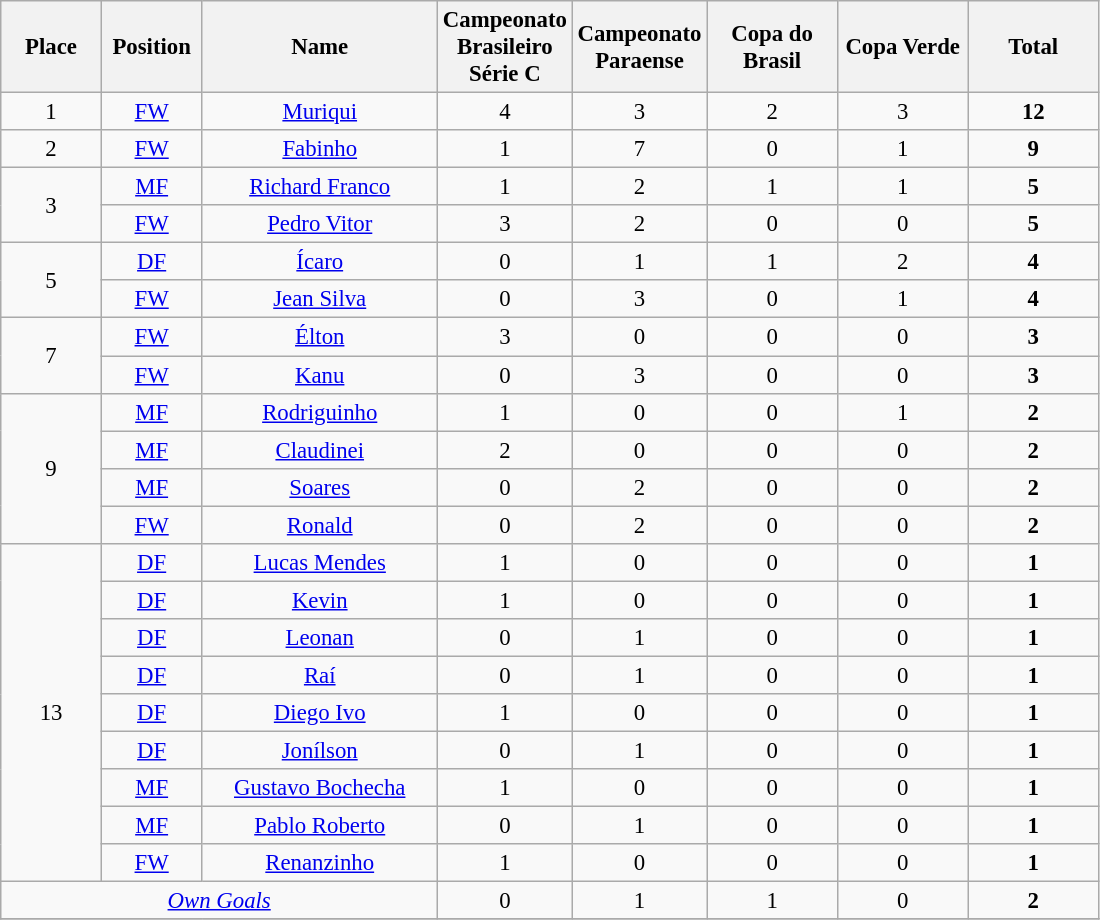<table class="wikitable" style="font-size: 95%; text-align: center;">
<tr>
<th width=60>Place</th>
<th width=60>Position</th>
<th width=150>Name</th>
<th width=80>Campeonato Brasileiro Série C</th>
<th width=80>Campeonato Paraense</th>
<th width=80>Copa do Brasil</th>
<th width=80>Copa Verde</th>
<th width=80><strong>Total</strong></th>
</tr>
<tr>
<td rowspan="1">1</td>
<td><a href='#'>FW</a></td>
<td><a href='#'>Muriqui</a></td>
<td>4</td>
<td>3</td>
<td>2</td>
<td>3</td>
<td><strong>12</strong></td>
</tr>
<tr>
<td rowspan="1">2</td>
<td><a href='#'>FW</a></td>
<td><a href='#'>Fabinho</a></td>
<td>1</td>
<td>7</td>
<td>0</td>
<td>1</td>
<td><strong>9</strong></td>
</tr>
<tr>
<td rowspan="2">3</td>
<td><a href='#'>MF</a></td>
<td><a href='#'>Richard Franco</a></td>
<td>1</td>
<td>2</td>
<td>1</td>
<td>1</td>
<td><strong>5</strong></td>
</tr>
<tr>
<td><a href='#'>FW</a></td>
<td><a href='#'>Pedro Vitor</a></td>
<td>3</td>
<td>2</td>
<td>0</td>
<td>0</td>
<td><strong>5</strong></td>
</tr>
<tr>
<td rowspan="2">5</td>
<td><a href='#'>DF</a></td>
<td><a href='#'>Ícaro</a></td>
<td>0</td>
<td>1</td>
<td>1</td>
<td>2</td>
<td><strong>4</strong></td>
</tr>
<tr>
<td><a href='#'>FW</a></td>
<td><a href='#'>Jean Silva</a></td>
<td>0</td>
<td>3</td>
<td>0</td>
<td>1</td>
<td><strong>4</strong></td>
</tr>
<tr>
<td rowspan="2">7</td>
<td><a href='#'>FW</a></td>
<td><a href='#'>Élton</a></td>
<td>3</td>
<td>0</td>
<td>0</td>
<td>0</td>
<td><strong>3</strong></td>
</tr>
<tr>
<td><a href='#'>FW</a></td>
<td><a href='#'>Kanu</a></td>
<td>0</td>
<td>3</td>
<td>0</td>
<td>0</td>
<td><strong>3</strong></td>
</tr>
<tr>
<td rowspan="4">9</td>
<td><a href='#'>MF</a></td>
<td><a href='#'>Rodriguinho</a></td>
<td>1</td>
<td>0</td>
<td>0</td>
<td>1</td>
<td><strong>2</strong></td>
</tr>
<tr>
<td><a href='#'>MF</a></td>
<td><a href='#'>Claudinei</a></td>
<td>2</td>
<td>0</td>
<td>0</td>
<td>0</td>
<td><strong>2</strong></td>
</tr>
<tr>
<td><a href='#'>MF</a></td>
<td><a href='#'>Soares</a></td>
<td>0</td>
<td>2</td>
<td>0</td>
<td>0</td>
<td><strong>2</strong></td>
</tr>
<tr>
<td><a href='#'>FW</a></td>
<td><a href='#'>Ronald</a></td>
<td>0</td>
<td>2</td>
<td>0</td>
<td>0</td>
<td><strong>2</strong></td>
</tr>
<tr>
<td rowspan="9">13</td>
<td><a href='#'>DF</a></td>
<td><a href='#'>Lucas Mendes</a></td>
<td>1</td>
<td>0</td>
<td>0</td>
<td>0</td>
<td><strong>1</strong></td>
</tr>
<tr>
<td><a href='#'>DF</a></td>
<td><a href='#'>Kevin</a></td>
<td>1</td>
<td>0</td>
<td>0</td>
<td>0</td>
<td><strong>1</strong></td>
</tr>
<tr>
<td><a href='#'>DF</a></td>
<td><a href='#'>Leonan</a></td>
<td>0</td>
<td>1</td>
<td>0</td>
<td>0</td>
<td><strong>1</strong></td>
</tr>
<tr>
<td><a href='#'>DF</a></td>
<td><a href='#'>Raí</a></td>
<td>0</td>
<td>1</td>
<td>0</td>
<td>0</td>
<td><strong>1</strong></td>
</tr>
<tr>
<td><a href='#'>DF</a></td>
<td><a href='#'>Diego Ivo</a></td>
<td>1</td>
<td>0</td>
<td>0</td>
<td>0</td>
<td><strong>1</strong></td>
</tr>
<tr>
<td><a href='#'>DF</a></td>
<td><a href='#'>Jonílson</a></td>
<td>0</td>
<td>1</td>
<td>0</td>
<td>0</td>
<td><strong>1</strong></td>
</tr>
<tr>
<td><a href='#'>MF</a></td>
<td><a href='#'>Gustavo Bochecha</a></td>
<td>1</td>
<td>0</td>
<td>0</td>
<td>0</td>
<td><strong>1</strong></td>
</tr>
<tr>
<td><a href='#'>MF</a></td>
<td><a href='#'>Pablo Roberto</a></td>
<td>0</td>
<td>1</td>
<td>0</td>
<td>0</td>
<td><strong>1</strong></td>
</tr>
<tr>
<td><a href='#'>FW</a></td>
<td><a href='#'>Renanzinho</a></td>
<td>1</td>
<td>0</td>
<td>0</td>
<td>0</td>
<td><strong>1</strong></td>
</tr>
<tr>
<td colspan="3"><em><a href='#'>Own Goals</a></em></td>
<td>0</td>
<td>1</td>
<td>1</td>
<td>0</td>
<td><strong>2</strong></td>
</tr>
<tr>
</tr>
</table>
